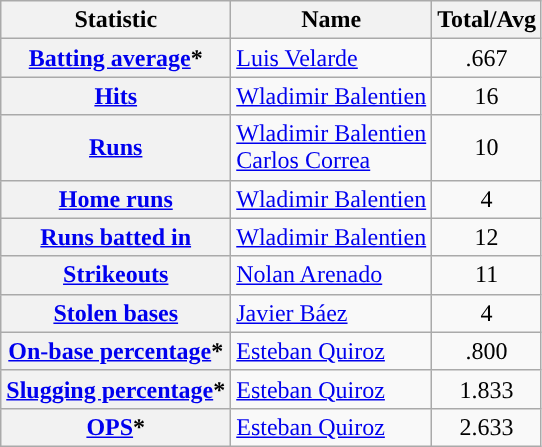<table class="wikitable plainrowheaders">
<tr>
<th scope="col">Statistic</th>
<th scope="col">Name</th>
<th scope="col">Total/Avg</th>
</tr>
<tr>
<th scope="row"><a href='#'>Batting average</a>*</th>
<td> <a href='#'>Luis Velarde</a></td>
<td align=center>.667</td>
</tr>
<tr>
<th scope="row"><a href='#'>Hits</a></th>
<td> <a href='#'>Wladimir Balentien</a></td>
<td align=center>16</td>
</tr>
<tr>
<th scope="row"><a href='#'>Runs</a></th>
<td> <a href='#'>Wladimir Balentien</a><br> <a href='#'>Carlos Correa</a></td>
<td align=center>10</td>
</tr>
<tr>
<th scope="row"><a href='#'>Home runs</a></th>
<td> <a href='#'>Wladimir Balentien</a></td>
<td align=center>4</td>
</tr>
<tr>
<th scope="row"><a href='#'>Runs batted in</a></th>
<td> <a href='#'>Wladimir Balentien</a></td>
<td align=center>12</td>
</tr>
<tr>
<th scope="row"><a href='#'>Strikeouts</a></th>
<td> <a href='#'>Nolan Arenado</a></td>
<td align=center>11</td>
</tr>
<tr>
<th scope="row"><a href='#'>Stolen bases</a></th>
<td> <a href='#'>Javier Báez</a></td>
<td align=center>4</td>
</tr>
<tr>
<th scope="row"><a href='#'>On-base percentage</a>*</th>
<td> <a href='#'>Esteban Quiroz</a></td>
<td align=center>.800</td>
</tr>
<tr>
<th scope="row"><a href='#'>Slugging percentage</a>*</th>
<td> <a href='#'>Esteban Quiroz</a></td>
<td align=center>1.833</td>
</tr>
<tr>
<th scope="row"><a href='#'>OPS</a>*</th>
<td> <a href='#'>Esteban Quiroz</a></td>
<td align=center>2.633</td>
</tr>
</table>
